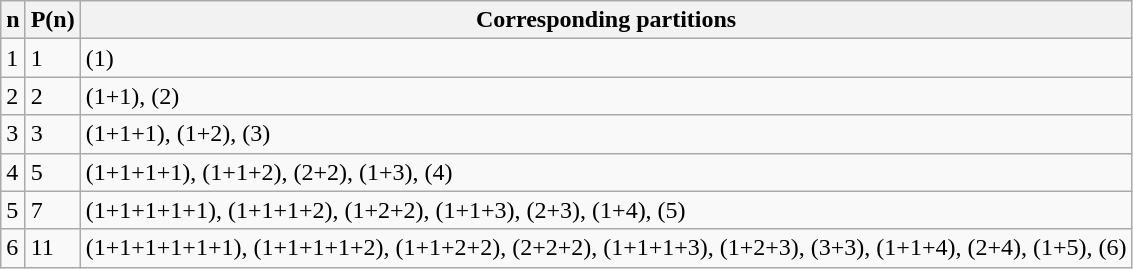<table class="wikitable">
<tr>
<th>n</th>
<th>P(n)</th>
<th>Corresponding partitions</th>
</tr>
<tr>
<td>1</td>
<td>1</td>
<td>(1)</td>
</tr>
<tr>
<td>2</td>
<td>2</td>
<td>(1+1), (2)</td>
</tr>
<tr>
<td>3</td>
<td>3</td>
<td>(1+1+1), (1+2), (3)</td>
</tr>
<tr>
<td>4</td>
<td>5</td>
<td>(1+1+1+1), (1+1+2), (2+2), (1+3), (4)</td>
</tr>
<tr>
<td>5</td>
<td>7</td>
<td>(1+1+1+1+1), (1+1+1+2), (1+2+2), (1+1+3), (2+3), (1+4), (5)</td>
</tr>
<tr>
<td>6</td>
<td>11</td>
<td>(1+1+1+1+1+1), (1+1+1+1+2), (1+1+2+2), (2+2+2), (1+1+1+3), (1+2+3), (3+3), (1+1+4), (2+4), (1+5), (6)</td>
</tr>
</table>
